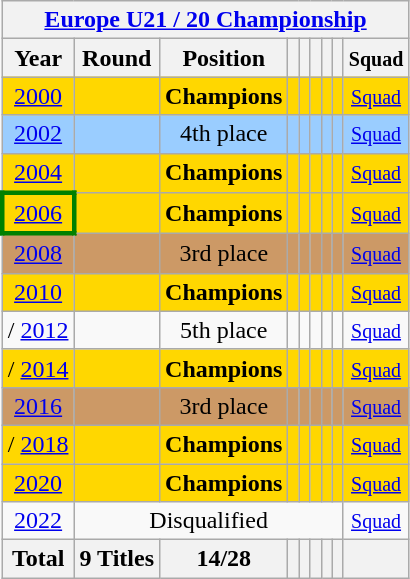<table class="wikitable" style="text-align: center;">
<tr>
<th colspan=9><a href='#'>Europe U21 / 20 Championship</a></th>
</tr>
<tr>
<th>Year</th>
<th>Round</th>
<th>Position</th>
<th></th>
<th></th>
<th></th>
<th></th>
<th></th>
<th><small>Squad</small></th>
</tr>
<tr bgcolor=gold>
<td> <a href='#'>2000</a></td>
<td></td>
<td><strong>Champions</strong></td>
<td></td>
<td></td>
<td></td>
<td></td>
<td></td>
<td><small> <a href='#'>Squad</a></small></td>
</tr>
<tr bgcolor=#9acdff>
<td> <a href='#'>2002</a></td>
<td></td>
<td>4th place</td>
<td></td>
<td></td>
<td></td>
<td></td>
<td></td>
<td><small> <a href='#'>Squad</a></small></td>
</tr>
<tr bgcolor=gold>
<td> <a href='#'>2004</a></td>
<td></td>
<td><strong>Champions</strong></td>
<td></td>
<td></td>
<td></td>
<td></td>
<td></td>
<td><small> <a href='#'>Squad</a></small></td>
</tr>
<tr bgcolor=gold>
<td style="border:3px solid green"> <a href='#'>2006</a></td>
<td></td>
<td><strong>Champions</strong></td>
<td></td>
<td></td>
<td></td>
<td></td>
<td></td>
<td><small> <a href='#'>Squad</a></small></td>
</tr>
<tr bgcolor=cc9966>
<td> <a href='#'>2008</a></td>
<td></td>
<td>3rd place</td>
<td></td>
<td></td>
<td></td>
<td></td>
<td></td>
<td><small> <a href='#'>Squad</a></small></td>
</tr>
<tr bgcolor=gold>
<td> <a href='#'>2010</a></td>
<td></td>
<td><strong>Champions</strong></td>
<td></td>
<td></td>
<td></td>
<td></td>
<td></td>
<td><small> <a href='#'>Squad</a></small></td>
</tr>
<tr>
<td>/ <a href='#'>2012</a></td>
<td></td>
<td>5th place</td>
<td></td>
<td></td>
<td></td>
<td></td>
<td></td>
<td><small> <a href='#'>Squad</a></small></td>
</tr>
<tr bgcolor=gold>
<td>/ <a href='#'>2014</a></td>
<td></td>
<td><strong>Champions</strong></td>
<td></td>
<td></td>
<td></td>
<td></td>
<td></td>
<td><small> <a href='#'>Squad</a></small></td>
</tr>
<tr bgcolor=cc9966>
<td> <a href='#'>2016</a></td>
<td></td>
<td>3rd place</td>
<td></td>
<td></td>
<td></td>
<td></td>
<td></td>
<td><small> <a href='#'>Squad</a></small></td>
</tr>
<tr bgcolor=gold>
<td>/ <a href='#'>2018</a></td>
<td></td>
<td><strong>Champions</strong></td>
<td></td>
<td></td>
<td></td>
<td></td>
<td></td>
<td><small> <a href='#'>Squad</a></small></td>
</tr>
<tr bgcolor=gold>
<td> <a href='#'>2020</a></td>
<td></td>
<td><strong>Champions</strong></td>
<td></td>
<td></td>
<td></td>
<td></td>
<td></td>
<td><small> <a href='#'>Squad</a></small></td>
</tr>
<tr>
<td> <a href='#'>2022</a></td>
<td colspan=7>Disqualified</td>
<td><small> <a href='#'>Squad</a></small></td>
</tr>
<tr>
<th>Total</th>
<th>9 Titles</th>
<th>14/28</th>
<th></th>
<th></th>
<th></th>
<th></th>
<th></th>
<th></th>
</tr>
</table>
